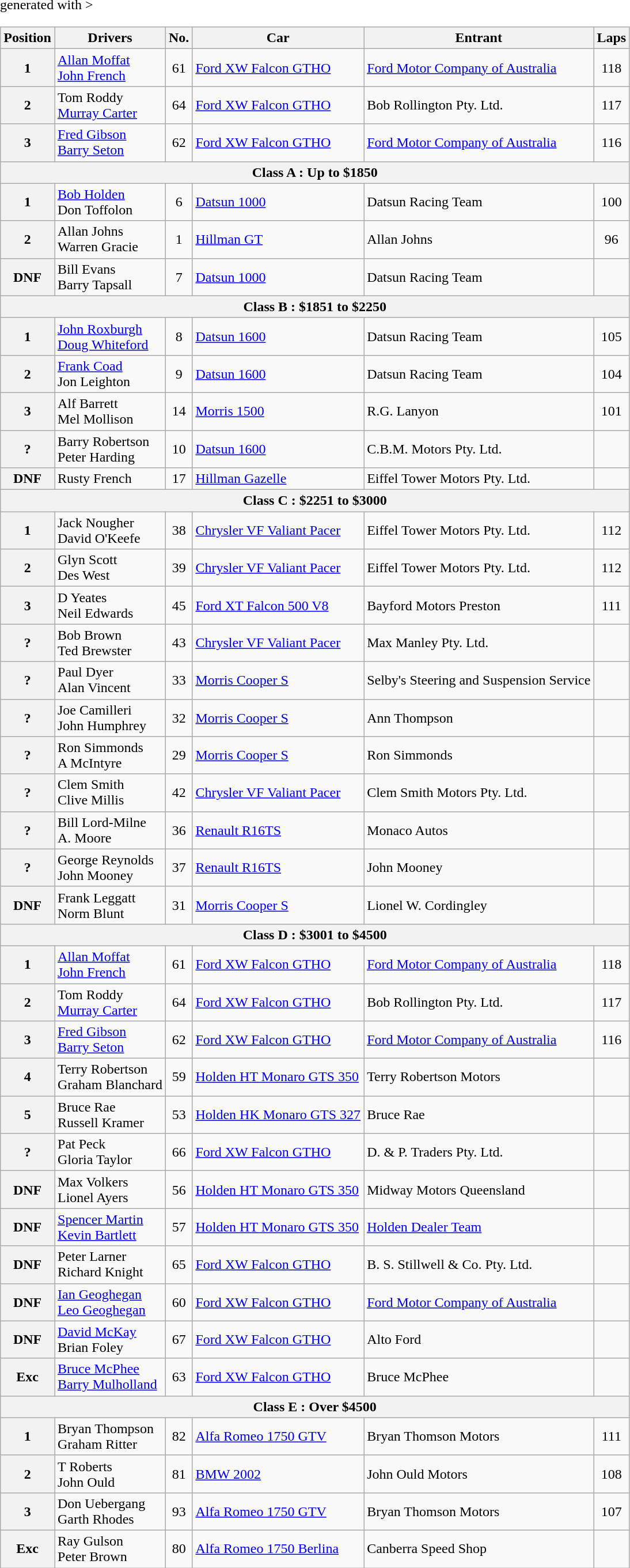<table class="wikitable" <hiddentext>generated with >
<tr style="font-weight:bold">
<th>Position</th>
<th>Drivers</th>
<th>No.</th>
<th>Car</th>
<th>Entrant</th>
<th>Laps</th>
</tr>
<tr>
<th>1</th>
<td><a href='#'>Allan Moffat</a><br> <a href='#'>John French</a></td>
<td align="center">61</td>
<td><a href='#'>Ford XW Falcon GTHO</a></td>
<td><a href='#'>Ford Motor Company of Australia</a></td>
<td align="center">118</td>
</tr>
<tr>
<th>2</th>
<td>Tom Roddy<br> <a href='#'>Murray Carter</a></td>
<td align="center">64</td>
<td><a href='#'>Ford XW Falcon GTHO</a></td>
<td>Bob Rollington Pty. Ltd.</td>
<td align="center">117</td>
</tr>
<tr>
<th>3</th>
<td><a href='#'>Fred Gibson</a><br> <a href='#'>Barry Seton</a></td>
<td align="center">62</td>
<td><a href='#'>Ford XW Falcon GTHO</a></td>
<td><a href='#'>Ford Motor Company of Australia</a></td>
<td align="center">116</td>
</tr>
<tr>
<th colspan=6>Class A : Up to $1850</th>
</tr>
<tr>
<th>1</th>
<td><a href='#'>Bob Holden</a><br> Don Toffolon</td>
<td align="center">6</td>
<td><a href='#'>Datsun 1000</a></td>
<td>Datsun Racing Team</td>
<td align="center">100</td>
</tr>
<tr>
<th>2</th>
<td>Allan Johns<br> Warren Gracie</td>
<td align="center">1</td>
<td><a href='#'>Hillman GT</a></td>
<td>Allan Johns</td>
<td align="center">96</td>
</tr>
<tr>
<th>DNF</th>
<td>Bill Evans <br> Barry Tapsall</td>
<td align="center">7</td>
<td><a href='#'>Datsun 1000</a></td>
<td>Datsun Racing Team</td>
<td></td>
</tr>
<tr>
<th colspan=6>Class B : $1851 to $2250</th>
</tr>
<tr>
<th>1</th>
<td><a href='#'>John Roxburgh</a><br> <a href='#'>Doug Whiteford</a></td>
<td align="center">8</td>
<td><a href='#'>Datsun 1600</a></td>
<td>Datsun Racing Team</td>
<td align="center">105</td>
</tr>
<tr>
<th>2</th>
<td><a href='#'>Frank Coad</a><br> Jon Leighton</td>
<td align="center">9</td>
<td><a href='#'>Datsun 1600</a></td>
<td>Datsun Racing Team</td>
<td align="center">104</td>
</tr>
<tr>
<th>3</th>
<td>Alf Barrett<br> Mel Mollison</td>
<td align="center">14</td>
<td><a href='#'>Morris 1500</a></td>
<td>R.G. Lanyon</td>
<td align="center">101</td>
</tr>
<tr>
<th>?</th>
<td>Barry Robertson<br> Peter Harding</td>
<td align="center">10</td>
<td><a href='#'>Datsun 1600</a></td>
<td>C.B.M. Motors Pty. Ltd.</td>
<td></td>
</tr>
<tr>
<th>DNF</th>
<td>Rusty French</td>
<td align="center">17</td>
<td><a href='#'>Hillman Gazelle</a></td>
<td>Eiffel Tower Motors Pty. Ltd.</td>
<td></td>
</tr>
<tr>
<th colspan=6>Class C : $2251 to $3000</th>
</tr>
<tr>
<th>1</th>
<td>Jack Nougher<br> David O'Keefe</td>
<td align="center">38</td>
<td><a href='#'>Chrysler VF Valiant Pacer</a></td>
<td>Eiffel Tower Motors Pty. Ltd.</td>
<td align="center">112</td>
</tr>
<tr>
<th>2</th>
<td>Glyn Scott<br> Des West</td>
<td align="center">39</td>
<td><a href='#'>Chrysler VF Valiant Pacer</a></td>
<td>Eiffel Tower Motors Pty. Ltd.</td>
<td align="center">112</td>
</tr>
<tr>
<th>3</th>
<td>D Yeates<br> Neil Edwards</td>
<td align="center">45</td>
<td><a href='#'>Ford XT Falcon 500 V8</a></td>
<td>Bayford Motors Preston</td>
<td align="center">111</td>
</tr>
<tr>
<th>?</th>
<td>Bob Brown <br> Ted Brewster</td>
<td align="center">43</td>
<td><a href='#'>Chrysler VF Valiant Pacer</a></td>
<td>Max Manley Pty. Ltd.</td>
<td></td>
</tr>
<tr>
<th>?</th>
<td>Paul Dyer<br> Alan Vincent</td>
<td align="center">33</td>
<td><a href='#'>Morris Cooper S</a></td>
<td>Selby's Steering and Suspension Service</td>
<td></td>
</tr>
<tr>
<th>?</th>
<td>Joe Camilleri <br> John Humphrey</td>
<td align="center">32</td>
<td><a href='#'>Morris Cooper S</a></td>
<td>Ann Thompson</td>
<td></td>
</tr>
<tr>
<th>?</th>
<td>Ron Simmonds<br> A McIntyre</td>
<td align="center">29</td>
<td><a href='#'>Morris Cooper S</a></td>
<td>Ron Simmonds</td>
<td></td>
</tr>
<tr>
<th>?</th>
<td>Clem Smith <br> Clive Millis</td>
<td align="center">42</td>
<td><a href='#'>Chrysler VF Valiant Pacer</a></td>
<td>Clem Smith Motors Pty. Ltd.</td>
<td></td>
</tr>
<tr>
<th>?</th>
<td>Bill Lord-Milne<br> A. Moore</td>
<td align="center">36</td>
<td><a href='#'>Renault R16TS</a></td>
<td>Monaco Autos</td>
<td></td>
</tr>
<tr>
<th>?</th>
<td>George Reynolds <br> John Mooney</td>
<td align="center">37</td>
<td><a href='#'>Renault R16TS</a></td>
<td>John Mooney</td>
<td></td>
</tr>
<tr>
<th>DNF</th>
<td>Frank Leggatt <br> Norm Blunt</td>
<td align="center">31</td>
<td><a href='#'>Morris Cooper S</a></td>
<td>Lionel W. Cordingley</td>
<td></td>
</tr>
<tr>
<th colspan=6>Class D : $3001 to $4500</th>
</tr>
<tr>
<th>1</th>
<td><a href='#'>Allan Moffat</a><br> <a href='#'>John French</a></td>
<td align="center">61</td>
<td><a href='#'>Ford XW Falcon GTHO</a></td>
<td><a href='#'>Ford Motor Company of Australia</a></td>
<td align="center">118</td>
</tr>
<tr>
<th>2</th>
<td>Tom Roddy<br> <a href='#'>Murray Carter</a></td>
<td align="center">64</td>
<td><a href='#'>Ford XW Falcon GTHO</a></td>
<td>Bob Rollington Pty. Ltd.</td>
<td align="center">117</td>
</tr>
<tr>
<th>3</th>
<td><a href='#'>Fred Gibson</a><br> <a href='#'>Barry Seton</a></td>
<td align="center">62</td>
<td><a href='#'>Ford XW Falcon GTHO</a></td>
<td><a href='#'>Ford Motor Company of Australia</a></td>
<td align="center">116</td>
</tr>
<tr>
<th>4</th>
<td>Terry Robertson<br> Graham Blanchard</td>
<td align="center">59</td>
<td><a href='#'>Holden HT Monaro GTS 350</a></td>
<td>Terry Robertson Motors</td>
<td></td>
</tr>
<tr>
<th>5</th>
<td>Bruce Rae<br> Russell Kramer</td>
<td align="center">53</td>
<td><a href='#'>Holden HK Monaro GTS 327</a></td>
<td>Bruce Rae</td>
<td></td>
</tr>
<tr>
<th>?</th>
<td>Pat Peck<br> Gloria Taylor</td>
<td align="center">66</td>
<td><a href='#'>Ford XW Falcon GTHO</a></td>
<td>D. & P. Traders Pty. Ltd.</td>
<td></td>
</tr>
<tr>
<th>DNF</th>
<td>Max Volkers <br> Lionel Ayers</td>
<td align="center">56</td>
<td><a href='#'>Holden HT Monaro GTS 350</a></td>
<td>Midway Motors Queensland</td>
<td></td>
</tr>
<tr>
<th>DNF</th>
<td><a href='#'>Spencer Martin</a> <br> <a href='#'>Kevin Bartlett</a></td>
<td align="center">57</td>
<td><a href='#'>Holden HT Monaro GTS 350</a></td>
<td><a href='#'>Holden Dealer Team</a></td>
<td></td>
</tr>
<tr>
<th>DNF</th>
<td>Peter Larner<br> Richard Knight</td>
<td align="center">65</td>
<td><a href='#'>Ford XW Falcon GTHO</a></td>
<td>B. S. Stillwell & Co. Pty. Ltd.</td>
<td></td>
</tr>
<tr>
<th>DNF</th>
<td><a href='#'>Ian Geoghegan</a> <br> <a href='#'>Leo Geoghegan</a></td>
<td align="center">60</td>
<td><a href='#'>Ford XW Falcon GTHO</a></td>
<td><a href='#'>Ford Motor Company of Australia</a></td>
<td></td>
</tr>
<tr>
<th>DNF</th>
<td><a href='#'>David McKay</a><br> Brian Foley</td>
<td align="center">67</td>
<td><a href='#'>Ford XW Falcon GTHO</a></td>
<td>Alto Ford</td>
<td></td>
</tr>
<tr>
<th>Exc</th>
<td><a href='#'>Bruce McPhee</a><br> <a href='#'>Barry Mulholland</a></td>
<td align="center">63</td>
<td><a href='#'>Ford XW Falcon GTHO</a></td>
<td>Bruce McPhee</td>
<td></td>
</tr>
<tr>
<th colspan=6>Class E : Over $4500</th>
</tr>
<tr>
<th>1</th>
<td>Bryan Thompson<br> Graham Ritter</td>
<td align="center">82</td>
<td><a href='#'>Alfa Romeo 1750 GTV</a></td>
<td>Bryan Thomson Motors</td>
<td align="center">111</td>
</tr>
<tr>
<th>2</th>
<td>T Roberts<br> John Ould</td>
<td align="center">81</td>
<td><a href='#'>BMW 2002</a></td>
<td>John Ould Motors</td>
<td align="center">108</td>
</tr>
<tr>
<th>3</th>
<td>Don Uebergang<br> Garth Rhodes</td>
<td align="center">93</td>
<td><a href='#'>Alfa Romeo 1750 GTV</a></td>
<td>Bryan Thomson Motors</td>
<td align="center">107</td>
</tr>
<tr>
<th>Exc</th>
<td>Ray Gulson<br> Peter Brown</td>
<td align="center">80</td>
<td><a href='#'>Alfa Romeo 1750 Berlina</a></td>
<td>Canberra Speed Shop</td>
<td></td>
</tr>
</table>
